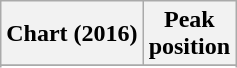<table class="wikitable sortable plainrowheaders" style="text-align:center">
<tr>
<th>Chart (2016)</th>
<th style="text-align:center;">Peak<br>position</th>
</tr>
<tr>
</tr>
<tr>
</tr>
<tr>
</tr>
<tr>
</tr>
</table>
